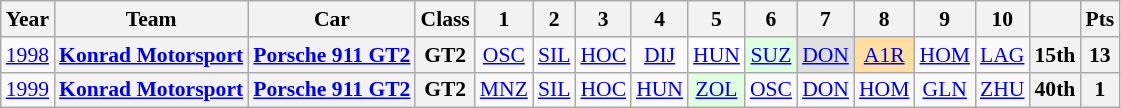<table class="wikitable" style="text-align:center; font-size:90%">
<tr>
<th>Year</th>
<th>Team</th>
<th>Car</th>
<th>Class</th>
<th>1</th>
<th>2</th>
<th>3</th>
<th>4</th>
<th>5</th>
<th>6</th>
<th>7</th>
<th>8</th>
<th>9</th>
<th>10</th>
<th></th>
<th>Pts</th>
</tr>
<tr>
<td><a href='#'>1998</a></td>
<th><a href='#'>Konrad Motorsport</a></th>
<th><a href='#'>Porsche 911 GT2</a></th>
<th>GT2</th>
<td><a href='#'>OSC</a></td>
<td><a href='#'>SIL</a></td>
<td><a href='#'>HOC</a></td>
<td><a href='#'>DIJ</a></td>
<td style="background:#FFFFFF;"><a href='#'>HUN</a><br></td>
<td style="background:#DFFFDF;"><a href='#'>SUZ</a><br></td>
<td style="background:#DFDFDF;"><a href='#'>DON</a><br></td>
<td style="background:#FFDF9F;"><a href='#'>A1R</a><br></td>
<td><a href='#'>HOM</a></td>
<td><a href='#'>LAG</a></td>
<th>15th</th>
<th>13</th>
</tr>
<tr>
<td><a href='#'>1999</a></td>
<th><a href='#'>Konrad Motorsport</a></th>
<th><a href='#'>Porsche 911 GT2</a></th>
<th>GT2</th>
<td><a href='#'>MNZ</a></td>
<td><a href='#'>SIL</a></td>
<td><a href='#'>HOC</a></td>
<td><a href='#'>HUN</a></td>
<td style="background:#DFFFDF;"><a href='#'>ZOL</a><br></td>
<td><a href='#'>OSC</a></td>
<td><a href='#'>DON</a></td>
<td><a href='#'>HOM</a></td>
<td><a href='#'>GLN</a></td>
<td><a href='#'>ZHU</a></td>
<th>40th</th>
<th>1</th>
</tr>
</table>
